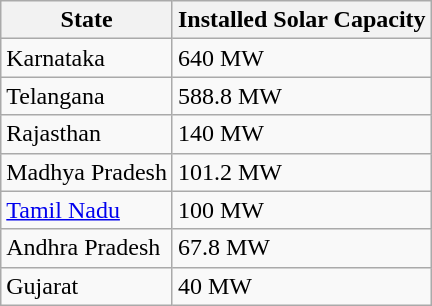<table class="wikitable sortable">
<tr>
<th scope="col">State</th>
<th scope="col">Installed Solar Capacity</th>
</tr>
<tr>
<td>Karnataka</td>
<td>640 MW</td>
</tr>
<tr>
<td>Telangana</td>
<td>588.8 MW</td>
</tr>
<tr>
<td>Rajasthan</td>
<td>140 MW</td>
</tr>
<tr>
<td>Madhya Pradesh</td>
<td>101.2 MW</td>
</tr>
<tr>
<td><a href='#'>Tamil Nadu</a></td>
<td>100 MW</td>
</tr>
<tr>
<td>Andhra Pradesh</td>
<td>67.8 MW</td>
</tr>
<tr>
<td>Gujarat</td>
<td>40 MW</td>
</tr>
</table>
